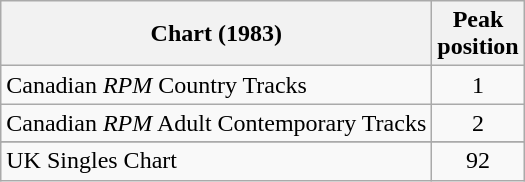<table class="wikitable sortable">
<tr>
<th>Chart (1983)</th>
<th>Peak<br>position</th>
</tr>
<tr>
<td>Canadian <em>RPM</em> Country Tracks</td>
<td align="center">1</td>
</tr>
<tr>
<td>Canadian <em>RPM</em> Adult Contemporary Tracks</td>
<td align="center">2</td>
</tr>
<tr>
</tr>
<tr>
</tr>
<tr>
</tr>
<tr>
<td>UK Singles Chart</td>
<td align="center">92</td>
</tr>
</table>
